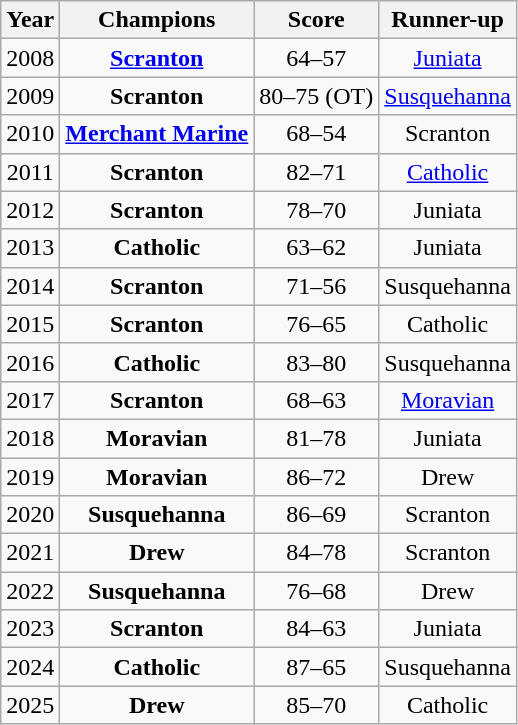<table class="wikitable sortable">
<tr>
<th>Year</th>
<th>Champions</th>
<th>Score</th>
<th>Runner-up</th>
</tr>
<tr align=center>
<td>2008</td>
<td><strong><a href='#'>Scranton</a></strong></td>
<td>64–57</td>
<td><a href='#'>Juniata</a></td>
</tr>
<tr align=center>
<td>2009</td>
<td><strong>Scranton</strong></td>
<td>80–75 (OT)</td>
<td><a href='#'>Susquehanna</a></td>
</tr>
<tr align=center>
<td>2010</td>
<td><strong><a href='#'>Merchant Marine</a></strong></td>
<td>68–54</td>
<td>Scranton</td>
</tr>
<tr align=center>
<td>2011</td>
<td><strong>Scranton</strong></td>
<td>82–71</td>
<td><a href='#'>Catholic</a></td>
</tr>
<tr align=center>
<td>2012</td>
<td><strong>Scranton</strong></td>
<td>78–70</td>
<td>Juniata</td>
</tr>
<tr align=center>
<td>2013</td>
<td><strong>Catholic</strong></td>
<td>63–62</td>
<td>Juniata</td>
</tr>
<tr align=center>
<td>2014</td>
<td><strong>Scranton</strong></td>
<td>71–56</td>
<td>Susquehanna</td>
</tr>
<tr align=center>
<td>2015</td>
<td><strong>Scranton</strong></td>
<td>76–65</td>
<td>Catholic</td>
</tr>
<tr align=center>
<td>2016</td>
<td><strong>Catholic</strong></td>
<td>83–80</td>
<td>Susquehanna</td>
</tr>
<tr align=center>
<td>2017</td>
<td><strong>Scranton</strong></td>
<td>68–63</td>
<td><a href='#'>Moravian</a></td>
</tr>
<tr align=center>
<td>2018</td>
<td><strong>Moravian</strong></td>
<td>81–78</td>
<td>Juniata</td>
</tr>
<tr align=center>
<td>2019</td>
<td><strong>Moravian</strong></td>
<td>86–72</td>
<td>Drew</td>
</tr>
<tr align=center>
<td>2020</td>
<td><strong>Susquehanna</strong></td>
<td>86–69</td>
<td>Scranton</td>
</tr>
<tr align=center>
<td>2021</td>
<td><strong>Drew</strong></td>
<td>84–78</td>
<td>Scranton</td>
</tr>
<tr align=center>
<td>2022</td>
<td><strong>Susquehanna</strong></td>
<td>76–68</td>
<td>Drew</td>
</tr>
<tr align=center>
<td>2023</td>
<td><strong>Scranton</strong></td>
<td>84–63</td>
<td>Juniata</td>
</tr>
<tr align=center>
<td>2024</td>
<td><strong>Catholic</strong></td>
<td>87–65</td>
<td>Susquehanna</td>
</tr>
<tr align=center>
<td>2025</td>
<td><strong>Drew</strong></td>
<td>85–70</td>
<td>Catholic</td>
</tr>
</table>
